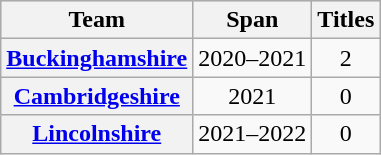<table class="wikitable sortable plainrowheaders" style="text-align:center;">
<tr style="font-weight:bold; background:#ddd;"|>
<th scope="col">Team</th>
<th scope="col">Span</th>
<th scope="col">Titles</th>
</tr>
<tr>
<th scope="row"><a href='#'>Buckinghamshire</a></th>
<td>2020–2021</td>
<td>2</td>
</tr>
<tr>
<th scope="row"><a href='#'>Cambridgeshire</a></th>
<td>2021</td>
<td>0</td>
</tr>
<tr>
<th scope="row"><a href='#'>Lincolnshire</a></th>
<td>2021–2022</td>
<td>0</td>
</tr>
</table>
